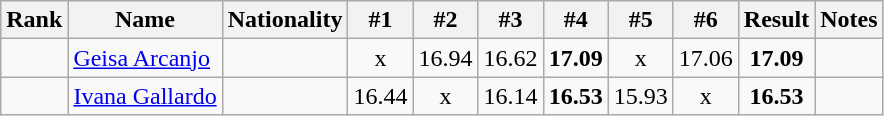<table class="wikitable sortable" style="text-align:center">
<tr>
<th>Rank</th>
<th>Name</th>
<th>Nationality</th>
<th>#1</th>
<th>#2</th>
<th>#3</th>
<th>#4</th>
<th>#5</th>
<th>#6</th>
<th>Result</th>
<th>Notes</th>
</tr>
<tr>
<td></td>
<td align=left><a href='#'>Geisa Arcanjo</a></td>
<td align=left></td>
<td>x</td>
<td>16.94</td>
<td>16.62</td>
<td><strong>17.09</strong></td>
<td>x</td>
<td>17.06</td>
<td><strong>17.09</strong></td>
<td></td>
</tr>
<tr>
<td></td>
<td align=left><a href='#'>Ivana Gallardo</a></td>
<td align=left></td>
<td>16.44</td>
<td>x</td>
<td>16.14</td>
<td><strong>16.53</strong></td>
<td>15.93</td>
<td>x</td>
<td><strong>16.53</strong></td>
<td></td>
</tr>
</table>
